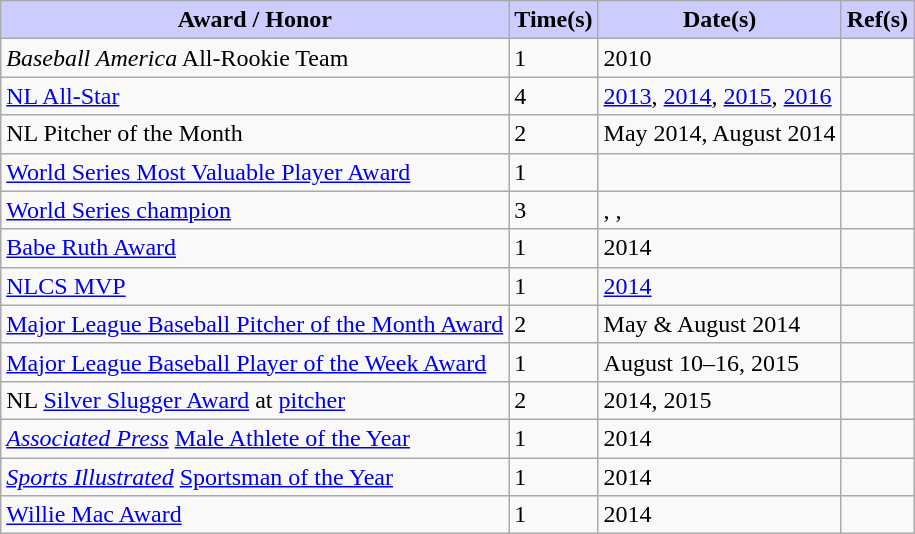<table class="wikitable sortable">
<tr>
<th style="background:#ccf;">Award / Honor</th>
<th style="background:#ccf;">Time(s)</th>
<th style="background:#ccf;">Date(s)</th>
<th style="background:#ccf;">Ref(s)</th>
</tr>
<tr>
<td><em>Baseball America</em> All-Rookie Team</td>
<td>1</td>
<td>2010</td>
<td></td>
</tr>
<tr>
<td><a href='#'>NL All-Star</a></td>
<td>4</td>
<td><a href='#'>2013</a>, <a href='#'>2014</a>, <a href='#'>2015</a>, <a href='#'>2016</a></td>
<td></td>
</tr>
<tr>
<td>NL Pitcher of the Month</td>
<td>2</td>
<td>May 2014, August 2014</td>
<td></td>
</tr>
<tr>
<td><a href='#'>World Series Most Valuable Player Award</a></td>
<td>1</td>
<td></td>
<td></td>
</tr>
<tr>
<td><a href='#'>World Series champion</a></td>
<td>3</td>
<td>, , </td>
<td></td>
</tr>
<tr>
<td><a href='#'>Babe Ruth Award</a></td>
<td>1</td>
<td>2014</td>
<td></td>
</tr>
<tr>
<td><a href='#'>NLCS MVP</a></td>
<td>1</td>
<td><a href='#'>2014</a></td>
<td></td>
</tr>
<tr>
<td><a href='#'>Major League Baseball Pitcher of the Month Award</a></td>
<td>2</td>
<td>May & August 2014</td>
<td></td>
</tr>
<tr>
<td><a href='#'>Major League Baseball Player of the Week Award</a></td>
<td>1</td>
<td>August 10–16, 2015</td>
<td></td>
</tr>
<tr>
<td>NL <a href='#'>Silver Slugger Award</a> at <a href='#'>pitcher</a></td>
<td>2</td>
<td>2014, 2015</td>
<td></td>
</tr>
<tr>
<td><em><a href='#'>Associated Press</a></em> <a href='#'>Male Athlete of the Year</a></td>
<td>1</td>
<td>2014</td>
<td></td>
</tr>
<tr>
<td><em><a href='#'>Sports Illustrated</a></em> <a href='#'>Sportsman of the Year</a></td>
<td>1</td>
<td>2014</td>
<td></td>
</tr>
<tr>
<td><a href='#'>Willie Mac Award</a></td>
<td>1</td>
<td>2014</td>
<td></td>
</tr>
</table>
